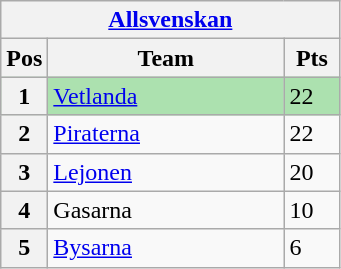<table class="wikitable">
<tr>
<th colspan="3"><a href='#'>Allsvenskan</a></th>
</tr>
<tr>
<th width=20>Pos</th>
<th width=150>Team</th>
<th width=30>Pts</th>
</tr>
<tr style="background:#ACE1AF;">
<th>1</th>
<td><a href='#'>Vetlanda</a></td>
<td>22</td>
</tr>
<tr>
<th>2</th>
<td><a href='#'>Piraterna</a></td>
<td>22</td>
</tr>
<tr>
<th>3</th>
<td><a href='#'>Lejonen</a></td>
<td>20</td>
</tr>
<tr>
<th>4</th>
<td>Gasarna</td>
<td>10</td>
</tr>
<tr>
<th>5</th>
<td><a href='#'>Bysarna</a></td>
<td>6</td>
</tr>
</table>
